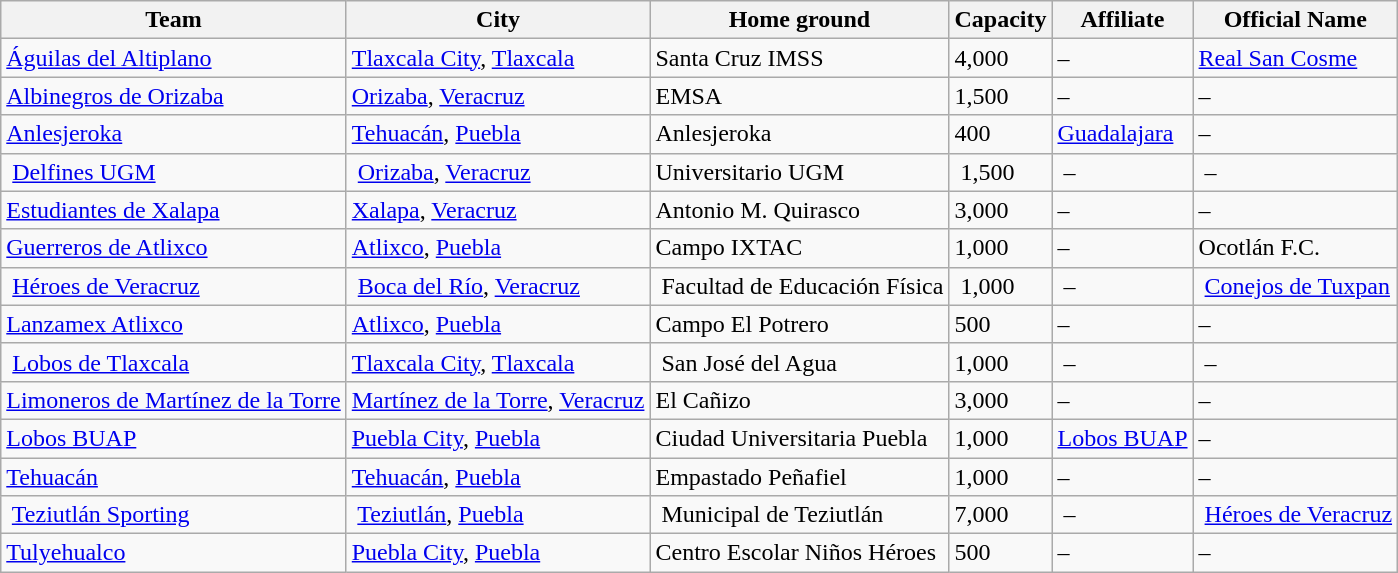<table class="wikitable sortable">
<tr>
<th>Team</th>
<th>City</th>
<th>Home ground</th>
<th>Capacity</th>
<th>Affiliate</th>
<th>Official Name</th>
</tr>
<tr>
<td><a href='#'>Águilas del Altiplano</a></td>
<td><a href='#'>Tlaxcala City</a>, <a href='#'>Tlaxcala</a></td>
<td>Santa Cruz IMSS</td>
<td>4,000</td>
<td>–</td>
<td><a href='#'>Real San Cosme</a></td>
</tr>
<tr>
<td><a href='#'>Albinegros de Orizaba</a></td>
<td><a href='#'>Orizaba</a>, <a href='#'>Veracruz</a></td>
<td>EMSA</td>
<td>1,500</td>
<td>–</td>
<td>–</td>
</tr>
<tr>
<td><a href='#'>Anlesjeroka</a></td>
<td><a href='#'>Tehuacán</a>, <a href='#'>Puebla</a></td>
<td>Anlesjeroka</td>
<td>400</td>
<td><a href='#'>Guadalajara</a></td>
<td>–</td>
</tr>
<tr>
<td> <a href='#'>Delfines UGM</a> </td>
<td> <a href='#'>Orizaba</a>, <a href='#'>Veracruz</a> </td>
<td>Universitario UGM </td>
<td> 1,500</td>
<td> – </td>
<td> –</td>
</tr>
<tr>
<td><a href='#'>Estudiantes de Xalapa</a></td>
<td><a href='#'>Xalapa</a>, <a href='#'>Veracruz</a></td>
<td>Antonio M. Quirasco</td>
<td>3,000</td>
<td>–</td>
<td>–</td>
</tr>
<tr>
<td><a href='#'>Guerreros de Atlixco</a></td>
<td><a href='#'>Atlixco</a>, <a href='#'>Puebla</a></td>
<td>Campo IXTAC</td>
<td>1,000</td>
<td>–</td>
<td>Ocotlán F.C.</td>
</tr>
<tr>
<td> <a href='#'>Héroes de Veracruz</a> </td>
<td> <a href='#'>Boca del Río</a>, <a href='#'>Veracruz</a> </td>
<td> Facultad de Educación Física</td>
<td> 1,000</td>
<td> – </td>
<td> <a href='#'>Conejos de Tuxpan</a></td>
</tr>
<tr>
<td><a href='#'>Lanzamex Atlixco</a></td>
<td><a href='#'>Atlixco</a>, <a href='#'>Puebla</a></td>
<td>Campo El Potrero</td>
<td>500</td>
<td>–</td>
<td>–</td>
</tr>
<tr>
<td> <a href='#'>Lobos de Tlaxcala</a> </td>
<td><a href='#'>Tlaxcala City</a>, <a href='#'>Tlaxcala</a></td>
<td> San José del Agua </td>
<td>1,000</td>
<td> – </td>
<td> –</td>
</tr>
<tr>
<td><a href='#'>Limoneros de Martínez de la Torre</a></td>
<td><a href='#'>Martínez de la Torre</a>, <a href='#'>Veracruz</a></td>
<td>El Cañizo</td>
<td>3,000</td>
<td>–</td>
<td>–</td>
</tr>
<tr>
<td><a href='#'>Lobos BUAP</a></td>
<td><a href='#'>Puebla City</a>, <a href='#'>Puebla</a></td>
<td>Ciudad Universitaria Puebla</td>
<td>1,000</td>
<td><a href='#'>Lobos BUAP</a></td>
<td>–</td>
</tr>
<tr>
<td><a href='#'>Tehuacán</a></td>
<td><a href='#'>Tehuacán</a>, <a href='#'>Puebla</a></td>
<td>Empastado Peñafiel</td>
<td>1,000</td>
<td>–</td>
<td>–</td>
</tr>
<tr>
<td> <a href='#'>Teziutlán Sporting</a> </td>
<td> <a href='#'>Teziutlán</a>, <a href='#'>Puebla</a> </td>
<td> Municipal de Teziutlán</td>
<td>7,000</td>
<td> – </td>
<td> <a href='#'>Héroes de Veracruz</a></td>
</tr>
<tr>
<td><a href='#'>Tulyehualco</a></td>
<td><a href='#'>Puebla City</a>, <a href='#'>Puebla</a></td>
<td>Centro Escolar Niños Héroes</td>
<td>500</td>
<td>–</td>
<td>–</td>
</tr>
</table>
